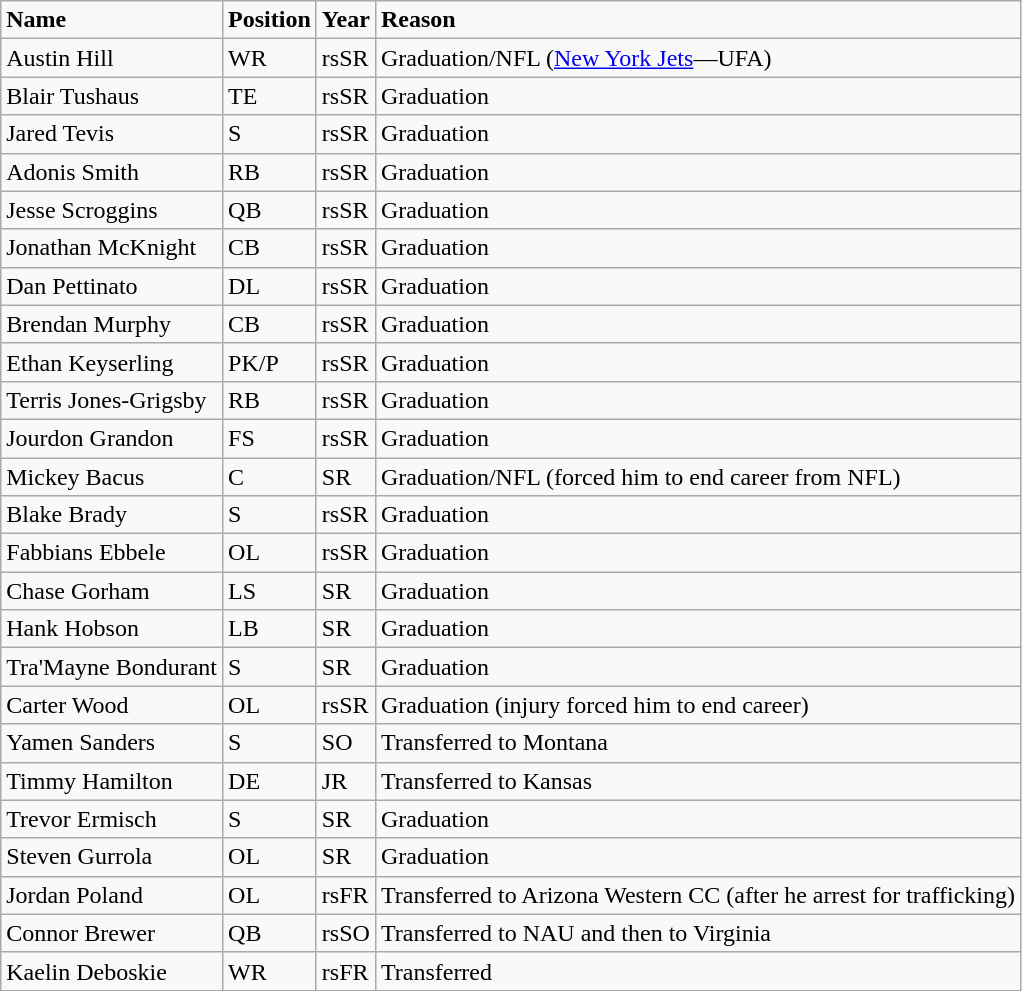<table class="wikitable sortable">
<tr>
<td><strong>Name</strong></td>
<td><strong>Position</strong></td>
<td><strong>Year</strong></td>
<td><strong>Reason</strong></td>
</tr>
<tr>
<td>Austin Hill</td>
<td>WR</td>
<td>rsSR</td>
<td>Graduation/NFL (<a href='#'>New York Jets</a>—UFA)</td>
</tr>
<tr>
<td>Blair Tushaus</td>
<td>TE</td>
<td>rsSR</td>
<td>Graduation</td>
</tr>
<tr>
<td>Jared Tevis</td>
<td>S</td>
<td>rsSR</td>
<td>Graduation</td>
</tr>
<tr>
<td>Adonis Smith</td>
<td>RB</td>
<td>rsSR</td>
<td>Graduation</td>
</tr>
<tr>
<td>Jesse Scroggins</td>
<td>QB</td>
<td>rsSR</td>
<td>Graduation</td>
</tr>
<tr>
<td>Jonathan McKnight</td>
<td>CB</td>
<td>rsSR</td>
<td>Graduation</td>
</tr>
<tr>
<td>Dan Pettinato</td>
<td>DL</td>
<td>rsSR</td>
<td>Graduation</td>
</tr>
<tr>
<td>Brendan Murphy</td>
<td>CB</td>
<td>rsSR</td>
<td>Graduation</td>
</tr>
<tr>
<td>Ethan Keyserling</td>
<td>PK/P</td>
<td>rsSR</td>
<td>Graduation</td>
</tr>
<tr>
<td>Terris Jones-Grigsby</td>
<td>RB</td>
<td>rsSR</td>
<td>Graduation</td>
</tr>
<tr>
<td>Jourdon Grandon</td>
<td>FS</td>
<td>rsSR</td>
<td>Graduation</td>
</tr>
<tr>
<td>Mickey Bacus</td>
<td>C</td>
<td>SR</td>
<td>Graduation/NFL (forced him to end career from NFL)</td>
</tr>
<tr>
<td>Blake Brady</td>
<td>S</td>
<td>rsSR</td>
<td>Graduation</td>
</tr>
<tr>
<td>Fabbians Ebbele</td>
<td>OL</td>
<td>rsSR</td>
<td>Graduation</td>
</tr>
<tr>
<td>Chase Gorham</td>
<td>LS</td>
<td>SR</td>
<td>Graduation</td>
</tr>
<tr>
<td>Hank Hobson</td>
<td>LB</td>
<td>SR</td>
<td>Graduation</td>
</tr>
<tr>
<td>Tra'Mayne Bondurant</td>
<td>S</td>
<td>SR</td>
<td>Graduation</td>
</tr>
<tr>
<td>Carter Wood</td>
<td>OL</td>
<td>rsSR</td>
<td>Graduation (injury forced him to end career)</td>
</tr>
<tr>
<td>Yamen Sanders</td>
<td>S</td>
<td>SO</td>
<td>Transferred to Montana</td>
</tr>
<tr>
<td>Timmy Hamilton</td>
<td>DE</td>
<td>JR</td>
<td>Transferred to Kansas</td>
</tr>
<tr>
<td>Trevor Ermisch</td>
<td>S</td>
<td>SR</td>
<td>Graduation</td>
</tr>
<tr>
<td>Steven Gurrola</td>
<td>OL</td>
<td>SR</td>
<td>Graduation</td>
</tr>
<tr>
<td>Jordan Poland</td>
<td>OL</td>
<td>rsFR</td>
<td>Transferred to Arizona Western CC (after he arrest for trafficking)</td>
</tr>
<tr>
<td>Connor Brewer</td>
<td>QB</td>
<td>rsSO</td>
<td>Transferred to NAU and then to Virginia</td>
</tr>
<tr>
<td>Kaelin Deboskie</td>
<td>WR</td>
<td>rsFR</td>
<td>Transferred</td>
</tr>
</table>
